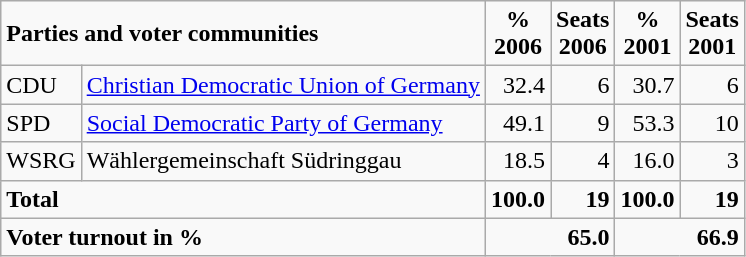<table class="wikitable">
<tr --  class="hintergrundfarbe5">
<td colspan="2"><strong>Parties and voter communities</strong></td>
<td align="center"><strong>%<br>2006</strong></td>
<td align="center"><strong>Seats<br>2006</strong></td>
<td align="center"><strong>%<br>2001</strong></td>
<td align="center"><strong>Seats<br>2001</strong></td>
</tr>
<tr --->
<td>CDU</td>
<td><a href='#'>Christian Democratic Union of Germany</a></td>
<td align="right">32.4</td>
<td align="right">6</td>
<td align="right">30.7</td>
<td align="right">6</td>
</tr>
<tr --->
<td>SPD</td>
<td><a href='#'>Social Democratic Party of Germany</a></td>
<td align="right">49.1</td>
<td align="right">9</td>
<td align="right">53.3</td>
<td align="right">10</td>
</tr>
<tr --->
<td>WSRG</td>
<td>Wählergemeinschaft Südringgau</td>
<td align="right">18.5</td>
<td align="right">4</td>
<td align="right">16.0</td>
<td align="right">3</td>
</tr>
<tr -- class="hintergrundfarbe5">
<td colspan="2"><strong>Total</strong></td>
<td align="right"><strong>100.0</strong></td>
<td align="right"><strong>19</strong></td>
<td align="right"><strong>100.0</strong></td>
<td align="right"><strong>19</strong></td>
</tr>
<tr -- class="hintergrundfarbe5">
<td colspan="2"><strong>Voter turnout in %</strong></td>
<td colspan="2" align="right"><strong>65.0</strong></td>
<td colspan="2" align="right"><strong>66.9</strong></td>
</tr>
</table>
